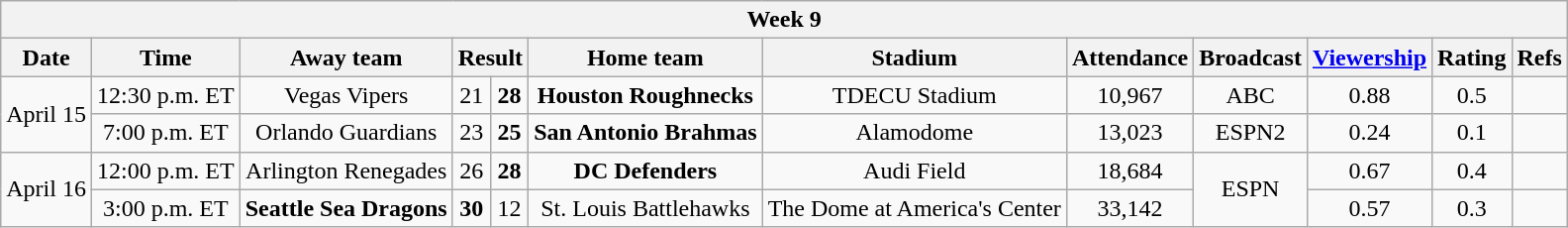<table class="wikitable" style="text-align:center;">
<tr>
<th colspan="12">Week 9</th>
</tr>
<tr>
<th>Date</th>
<th>Time<br></th>
<th>Away team</th>
<th colspan="2">Result<br></th>
<th>Home team</th>
<th>Stadium</th>
<th>Attendance</th>
<th>Broadcast</th>
<th><a href='#'>Viewership</a><br></th>
<th>Rating <br></th>
<th>Refs</th>
</tr>
<tr>
<td rowspan=2>April 15</td>
<td>12:30 p.m. ET</td>
<td>Vegas Vipers</td>
<td>21</td>
<td><strong>28</strong></td>
<td><strong>Houston Roughnecks</strong></td>
<td>TDECU Stadium</td>
<td>10,967</td>
<td>ABC</td>
<td>0.88</td>
<td>0.5</td>
<td></td>
</tr>
<tr>
<td>7:00 p.m. ET</td>
<td>Orlando Guardians</td>
<td>23</td>
<td><strong>25</strong></td>
<td><strong>San Antonio Brahmas</strong></td>
<td>Alamodome</td>
<td>13,023</td>
<td>ESPN2</td>
<td>0.24</td>
<td>0.1</td>
<td></td>
</tr>
<tr>
<td rowspan=2>April 16</td>
<td>12:00 p.m. ET</td>
<td>Arlington Renegades</td>
<td>26</td>
<td><strong>28 </strong></td>
<td><strong>DC Defenders</strong></td>
<td>Audi Field</td>
<td>18,684</td>
<td rowspan="2">ESPN</td>
<td>0.67</td>
<td>0.4</td>
<td></td>
</tr>
<tr>
<td>3:00 p.m. ET</td>
<td><strong>Seattle Sea Dragons</strong></td>
<td><strong>30</strong></td>
<td>12</td>
<td>St. Louis Battlehawks</td>
<td>The Dome at America's Center</td>
<td>33,142</td>
<td>0.57</td>
<td>0.3</td>
<td></td>
</tr>
</table>
